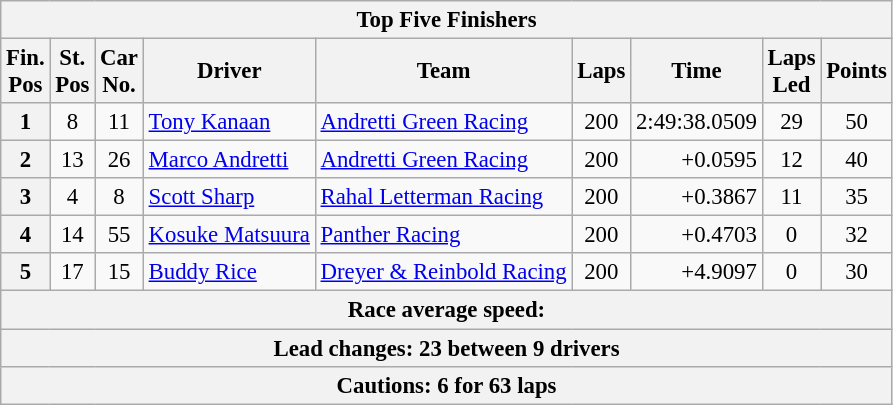<table class="wikitable" style="font-size:95%;text-align:center">
<tr>
<th colspan=9>Top Five Finishers</th>
</tr>
<tr>
<th>Fin.<br>Pos</th>
<th>St.<br>Pos</th>
<th>Car<br>No.</th>
<th>Driver</th>
<th>Team</th>
<th>Laps</th>
<th>Time</th>
<th>Laps<br>Led</th>
<th>Points</th>
</tr>
<tr>
<th>1</th>
<td>8</td>
<td>11</td>
<td style="text-align:left"> <a href='#'>Tony Kanaan</a></td>
<td style="text-align:left"><a href='#'>Andretti Green Racing</a></td>
<td>200</td>
<td align=right>2:49:38.0509</td>
<td>29</td>
<td>50</td>
</tr>
<tr>
<th>2</th>
<td>13</td>
<td>26</td>
<td style="text-align:left"> <a href='#'>Marco Andretti</a></td>
<td style="text-align:left"><a href='#'>Andretti Green Racing</a></td>
<td>200</td>
<td align=right>+0.0595</td>
<td>12</td>
<td>40</td>
</tr>
<tr>
<th>3</th>
<td>4</td>
<td>8</td>
<td style="text-align:left"> <a href='#'>Scott Sharp</a></td>
<td style="text-align:left"><a href='#'>Rahal Letterman Racing</a></td>
<td>200</td>
<td align=right>+0.3867</td>
<td>11</td>
<td>35</td>
</tr>
<tr>
<th>4</th>
<td>14</td>
<td>55</td>
<td style="text-align:left"> <a href='#'>Kosuke Matsuura</a></td>
<td style="text-align:left"><a href='#'>Panther Racing</a></td>
<td>200</td>
<td align=right>+0.4703</td>
<td>0</td>
<td>32</td>
</tr>
<tr>
<th>5</th>
<td>17</td>
<td>15</td>
<td style="text-align:left"> <a href='#'>Buddy Rice</a></td>
<td><a href='#'>Dreyer & Reinbold Racing</a></td>
<td>200</td>
<td align=right>+4.9097</td>
<td>0</td>
<td>30</td>
</tr>
<tr>
<th colspan=9>Race average speed: </th>
</tr>
<tr>
<th colspan=9>Lead changes: 23 between 9 drivers</th>
</tr>
<tr>
<th colspan=9>Cautions: 6 for 63 laps</th>
</tr>
</table>
